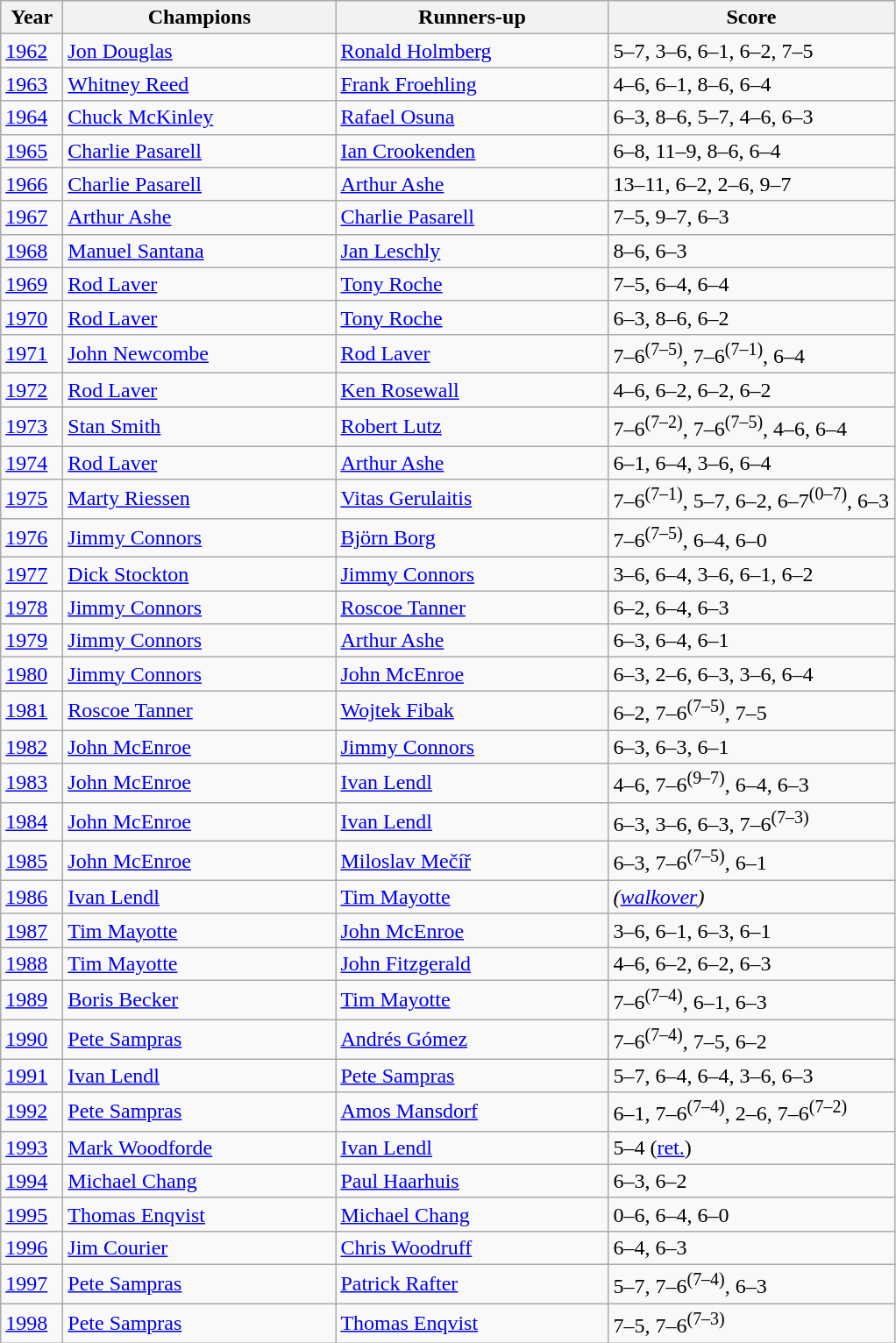<table class="wikitable">
<tr>
<th style="width:40px">Year</th>
<th style="width:200px">Champions</th>
<th style="width:200px">Runners-up</th>
<th style="width:210px" class="unsortable">Score</th>
</tr>
<tr>
<td><a href='#'>1962</a></td>
<td> <a href='#'>Jon Douglas</a></td>
<td> <a href='#'>Ronald Holmberg</a></td>
<td>5–7, 3–6, 6–1, 6–2, 7–5</td>
</tr>
<tr>
<td><a href='#'>1963</a></td>
<td> <a href='#'>Whitney Reed</a></td>
<td> <a href='#'>Frank Froehling</a></td>
<td>4–6, 6–1, 8–6, 6–4</td>
</tr>
<tr>
<td><a href='#'>1964</a></td>
<td> <a href='#'>Chuck McKinley</a></td>
<td> <a href='#'>Rafael Osuna</a></td>
<td>6–3, 8–6, 5–7, 4–6, 6–3</td>
</tr>
<tr>
<td><a href='#'>1965</a></td>
<td> <a href='#'>Charlie Pasarell</a></td>
<td> <a href='#'>Ian Crookenden</a></td>
<td>6–8, 11–9, 8–6, 6–4</td>
</tr>
<tr>
<td><a href='#'>1966</a></td>
<td> <a href='#'>Charlie Pasarell</a></td>
<td> <a href='#'>Arthur Ashe</a></td>
<td>13–11, 6–2, 2–6, 9–7</td>
</tr>
<tr>
<td><a href='#'>1967</a></td>
<td> <a href='#'>Arthur Ashe</a></td>
<td> <a href='#'>Charlie Pasarell</a></td>
<td>7–5, 9–7, 6–3</td>
</tr>
<tr>
<td><a href='#'>1968</a></td>
<td> <a href='#'>Manuel Santana</a></td>
<td> <a href='#'>Jan Leschly</a></td>
<td>8–6, 6–3</td>
</tr>
<tr>
<td><a href='#'>1969</a></td>
<td> <a href='#'>Rod Laver</a></td>
<td> <a href='#'>Tony Roche</a></td>
<td>7–5, 6–4, 6–4</td>
</tr>
<tr>
<td><a href='#'>1970</a></td>
<td> <a href='#'>Rod Laver</a> </td>
<td> <a href='#'>Tony Roche</a></td>
<td>6–3, 8–6, 6–2</td>
</tr>
<tr>
<td><a href='#'>1971</a></td>
<td> <a href='#'>John Newcombe</a></td>
<td> <a href='#'>Rod Laver</a></td>
<td>7–6<sup>(7–5)</sup>, 7–6<sup>(7–1)</sup>, 6–4</td>
</tr>
<tr>
<td><a href='#'>1972</a></td>
<td> <a href='#'>Rod Laver</a> </td>
<td> <a href='#'>Ken Rosewall</a></td>
<td>4–6, 6–2, 6–2, 6–2</td>
</tr>
<tr>
<td><a href='#'>1973</a></td>
<td> <a href='#'>Stan Smith</a></td>
<td> <a href='#'>Robert Lutz</a></td>
<td>7–6<sup>(7–2)</sup>, 7–6<sup>(7–5)</sup>, 4–6, 6–4</td>
</tr>
<tr>
<td><a href='#'>1974</a></td>
<td> <a href='#'>Rod Laver</a> </td>
<td> <a href='#'>Arthur Ashe</a></td>
<td>6–1, 6–4, 3–6, 6–4</td>
</tr>
<tr>
<td><a href='#'>1975</a></td>
<td> <a href='#'>Marty Riessen</a></td>
<td> <a href='#'>Vitas Gerulaitis</a></td>
<td>7–6<sup>(7–1)</sup>, 5–7, 6–2, 6–7<sup>(0–7)</sup>, 6–3</td>
</tr>
<tr>
<td><a href='#'>1976</a></td>
<td> <a href='#'>Jimmy Connors</a></td>
<td> <a href='#'>Björn Borg</a></td>
<td>7–6<sup>(7–5)</sup>, 6–4, 6–0</td>
</tr>
<tr>
<td><a href='#'>1977</a></td>
<td> <a href='#'>Dick Stockton</a></td>
<td> <a href='#'>Jimmy Connors</a></td>
<td>3–6, 6–4, 3–6, 6–1, 6–2</td>
</tr>
<tr>
<td><a href='#'>1978</a></td>
<td> <a href='#'>Jimmy Connors</a> </td>
<td> <a href='#'>Roscoe Tanner</a></td>
<td>6–2, 6–4, 6–3</td>
</tr>
<tr>
<td><a href='#'>1979</a></td>
<td> <a href='#'>Jimmy Connors</a> </td>
<td> <a href='#'>Arthur Ashe</a></td>
<td>6–3, 6–4, 6–1</td>
</tr>
<tr>
<td><a href='#'>1980</a></td>
<td> <a href='#'>Jimmy Connors</a> </td>
<td> <a href='#'>John McEnroe</a></td>
<td>6–3, 2–6, 6–3, 3–6, 6–4</td>
</tr>
<tr>
<td><a href='#'>1981</a></td>
<td> <a href='#'>Roscoe Tanner</a></td>
<td> <a href='#'>Wojtek Fibak</a></td>
<td>6–2, 7–6<sup>(7–5)</sup>, 7–5</td>
</tr>
<tr>
<td><a href='#'>1982</a></td>
<td> <a href='#'>John McEnroe</a></td>
<td> <a href='#'>Jimmy Connors</a></td>
<td>6–3, 6–3, 6–1</td>
</tr>
<tr>
<td><a href='#'>1983</a></td>
<td> <a href='#'>John McEnroe</a> </td>
<td> <a href='#'>Ivan Lendl</a></td>
<td>4–6, 7–6<sup>(9–7)</sup>, 6–4, 6–3</td>
</tr>
<tr>
<td><a href='#'>1984</a></td>
<td> <a href='#'>John McEnroe</a> </td>
<td> <a href='#'>Ivan Lendl</a></td>
<td>6–3, 3–6, 6–3, 7–6<sup>(7–3)</sup></td>
</tr>
<tr>
<td><a href='#'>1985</a></td>
<td> <a href='#'>John McEnroe</a> </td>
<td> <a href='#'>Miloslav Mečíř</a></td>
<td>6–3, 7–6<sup>(7–5)</sup>, 6–1</td>
</tr>
<tr>
<td><a href='#'>1986</a></td>
<td> <a href='#'>Ivan Lendl</a></td>
<td> <a href='#'>Tim Mayotte</a></td>
<td><em>(<a href='#'>walkover</a>)</em></td>
</tr>
<tr>
<td><a href='#'>1987</a></td>
<td> <a href='#'>Tim Mayotte</a></td>
<td> <a href='#'>John McEnroe</a></td>
<td>3–6, 6–1, 6–3, 6–1</td>
</tr>
<tr>
<td><a href='#'>1988</a></td>
<td> <a href='#'>Tim Mayotte</a> </td>
<td> <a href='#'>John Fitzgerald</a></td>
<td>4–6, 6–2, 6–2, 6–3</td>
</tr>
<tr>
<td><a href='#'>1989</a></td>
<td> <a href='#'>Boris Becker</a></td>
<td> <a href='#'>Tim Mayotte</a></td>
<td>7–6<sup>(7–4)</sup>, 6–1, 6–3</td>
</tr>
<tr>
<td><a href='#'>1990</a></td>
<td> <a href='#'>Pete Sampras</a></td>
<td> <a href='#'>Andrés Gómez</a></td>
<td>7–6<sup>(7–4)</sup>, 7–5, 6–2</td>
</tr>
<tr>
<td><a href='#'>1991</a></td>
<td> <a href='#'>Ivan Lendl</a> </td>
<td> <a href='#'>Pete Sampras</a></td>
<td>5–7, 6–4, 6–4, 3–6, 6–3</td>
</tr>
<tr>
<td><a href='#'>1992</a></td>
<td> <a href='#'>Pete Sampras</a> </td>
<td> <a href='#'>Amos Mansdorf</a></td>
<td>6–1, 7–6<sup>(7–4)</sup>, 2–6, 7–6<sup>(7–2)</sup></td>
</tr>
<tr>
<td><a href='#'>1993</a></td>
<td> <a href='#'>Mark Woodforde</a></td>
<td> <a href='#'>Ivan Lendl</a></td>
<td>5–4 (<a href='#'>ret.</a>)</td>
</tr>
<tr>
<td><a href='#'>1994</a></td>
<td> <a href='#'>Michael Chang</a></td>
<td> <a href='#'>Paul Haarhuis</a></td>
<td>6–3, 6–2</td>
</tr>
<tr>
<td><a href='#'>1995</a></td>
<td> <a href='#'>Thomas Enqvist</a></td>
<td> <a href='#'>Michael Chang</a></td>
<td>0–6, 6–4, 6–0</td>
</tr>
<tr>
<td><a href='#'>1996</a></td>
<td> <a href='#'>Jim Courier</a></td>
<td> <a href='#'>Chris Woodruff</a></td>
<td>6–4, 6–3</td>
</tr>
<tr>
<td><a href='#'>1997</a></td>
<td> <a href='#'>Pete Sampras</a> </td>
<td> <a href='#'>Patrick Rafter</a></td>
<td>5–7, 7–6<sup>(7–4)</sup>, 6–3</td>
</tr>
<tr>
<td><a href='#'>1998</a></td>
<td> <a href='#'>Pete Sampras</a> </td>
<td> <a href='#'>Thomas Enqvist</a></td>
<td>7–5, 7–6<sup>(7–3)</sup></td>
</tr>
</table>
